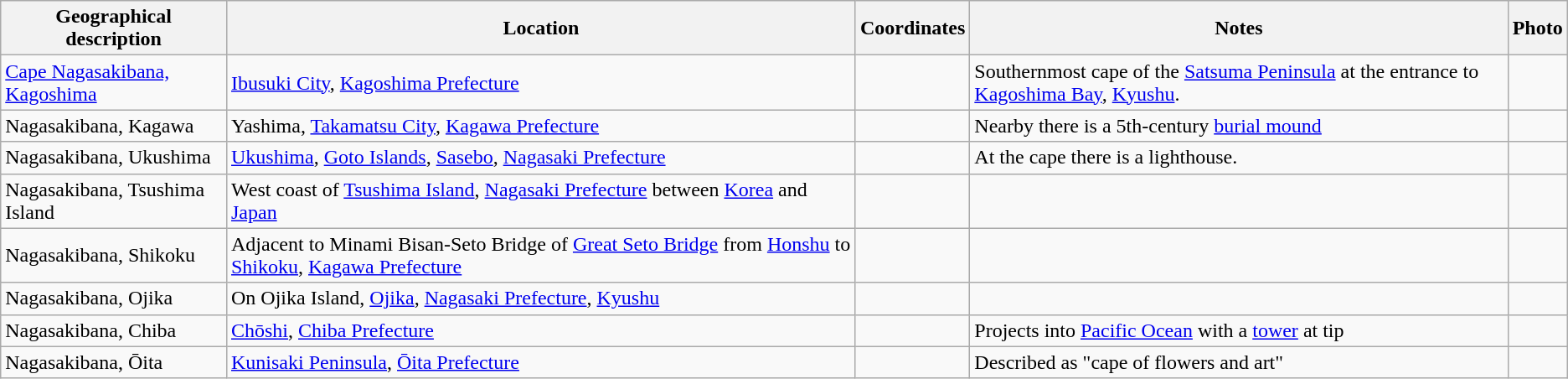<table class="wikitable">
<tr>
<th>Geographical description</th>
<th>Location</th>
<th>Coordinates</th>
<th>Notes</th>
<th>Photo</th>
</tr>
<tr>
<td><a href='#'>Cape Nagasakibana, Kagoshima</a></td>
<td><a href='#'>Ibusuki City</a>, <a href='#'>Kagoshima Prefecture</a></td>
<td></td>
<td>Southernmost cape of the <a href='#'>Satsuma Peninsula</a> at the entrance to <a href='#'>Kagoshima Bay</a>, <a href='#'>Kyushu</a>.</td>
<td></td>
</tr>
<tr>
<td>Nagasakibana, Kagawa</td>
<td>Yashima, <a href='#'>Takamatsu City</a>, <a href='#'>Kagawa Prefecture</a></td>
<td></td>
<td>Nearby there is a 5th-century <a href='#'>burial mound</a></td>
<td></td>
</tr>
<tr>
<td>Nagasakibana, Ukushima</td>
<td><a href='#'>Ukushima</a>, <a href='#'>Goto Islands</a>, <a href='#'>Sasebo</a>, <a href='#'>Nagasaki Prefecture</a></td>
<td></td>
<td>At the cape there is a lighthouse.</td>
<td></td>
</tr>
<tr>
<td>Nagasakibana, Tsushima Island</td>
<td>West coast of <a href='#'>Tsushima Island</a>, <a href='#'>Nagasaki Prefecture</a> between <a href='#'>Korea</a> and <a href='#'>Japan</a></td>
<td></td>
<td></td>
<td></td>
</tr>
<tr>
<td>Nagasakibana, Shikoku</td>
<td>Adjacent to Minami Bisan-Seto Bridge of <a href='#'>Great Seto Bridge</a> from <a href='#'>Honshu</a> to <a href='#'>Shikoku</a>, <a href='#'>Kagawa Prefecture</a></td>
<td></td>
<td></td>
<td></td>
</tr>
<tr>
<td>Nagasakibana, Ojika</td>
<td>On Ojika Island, <a href='#'>Ojika</a>, <a href='#'>Nagasaki Prefecture</a>, <a href='#'>Kyushu</a></td>
<td></td>
<td></td>
<td></td>
</tr>
<tr>
<td>Nagasakibana, Chiba</td>
<td><a href='#'>Chōshi</a>, <a href='#'>Chiba Prefecture</a></td>
<td></td>
<td>Projects into <a href='#'>Pacific Ocean</a> with a  <a href='#'>tower</a> at tip</td>
<td></td>
</tr>
<tr>
<td>Nagasakibana, Ōita</td>
<td><a href='#'>Kunisaki Peninsula</a>, <a href='#'>Ōita Prefecture</a></td>
<td></td>
<td>Described as "cape of flowers and art"</td>
</tr>
</table>
